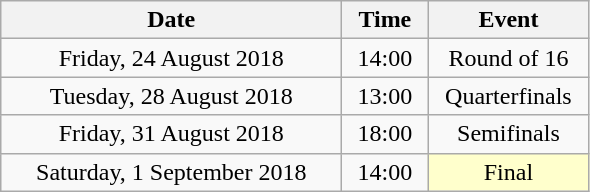<table class="wikitable" style="text-align:center;">
<tr>
<th width=220>Date</th>
<th width=50>Time</th>
<th width=100>Event</th>
</tr>
<tr>
<td>Friday, 24 August 2018</td>
<td>14:00</td>
<td>Round of 16</td>
</tr>
<tr>
<td>Tuesday, 28 August 2018</td>
<td>13:00</td>
<td>Quarterfinals</td>
</tr>
<tr>
<td>Friday, 31 August 2018</td>
<td>18:00</td>
<td>Semifinals</td>
</tr>
<tr>
<td>Saturday, 1 September 2018</td>
<td>14:00</td>
<td bgcolor=ffffcc>Final</td>
</tr>
</table>
